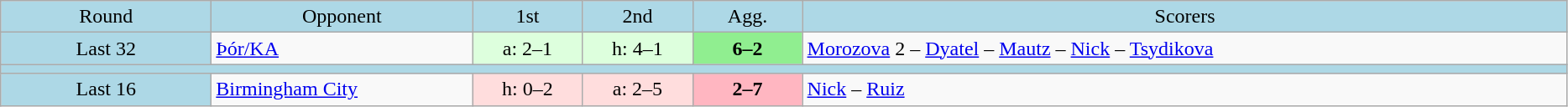<table class="wikitable" style="text-align:center">
<tr bgcolor=lightblue>
<td width=160px>Round</td>
<td width=200px>Opponent</td>
<td width=80px>1st</td>
<td width=80px>2nd</td>
<td width=80px>Agg.</td>
<td width=600px>Scorers</td>
</tr>
<tr>
<td bgcolor=lightblue>Last 32</td>
<td align=left> <a href='#'>Þór/KA</a></td>
<td bgcolor="#ddffdd">a: 2–1</td>
<td bgcolor="#ddffdd">h: 4–1</td>
<td bgcolor=lightgreen><strong>6–2</strong></td>
<td align=left><a href='#'>Morozova</a> 2 – <a href='#'>Dyatel</a> – <a href='#'>Mautz</a> – <a href='#'>Nick</a> – <a href='#'>Tsydikova</a></td>
</tr>
<tr bgcolor=lightblue>
<td colspan=6></td>
</tr>
<tr>
<td bgcolor=lightblue>Last 16</td>
<td align=left> <a href='#'>Birmingham City</a></td>
<td bgcolor="#ffdddd">h: 0–2</td>
<td bgcolor="#ffdddd">a: 2–5</td>
<td bgcolor=lightpink><strong>2–7</strong></td>
<td align=left><a href='#'>Nick</a> – <a href='#'>Ruiz</a></td>
</tr>
</table>
